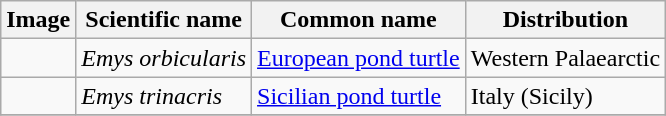<table class="wikitable">
<tr>
<th>Image</th>
<th>Scientific name</th>
<th>Common name</th>
<th>Distribution</th>
</tr>
<tr>
<td></td>
<td><em>Emys orbicularis</em> </td>
<td><a href='#'>European pond turtle</a></td>
<td>Western Palaearctic</td>
</tr>
<tr>
<td></td>
<td><em>Emys trinacris</em> </td>
<td><a href='#'>Sicilian pond turtle</a></td>
<td>Italy (Sicily)</td>
</tr>
<tr>
</tr>
</table>
